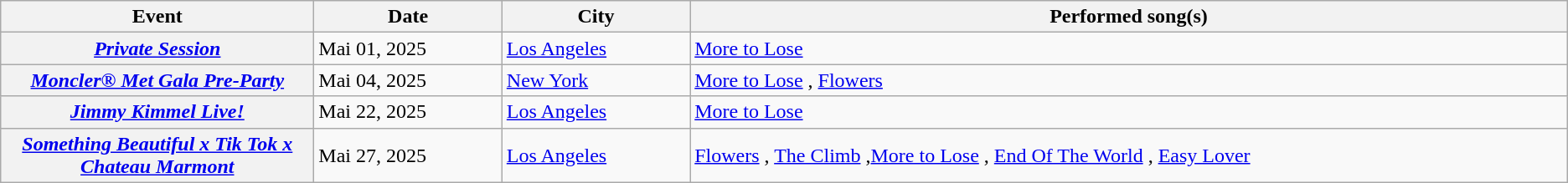<table class="wikitable sortable plainrowheaders">
<tr>
<th style="width:20%;">Event</th>
<th style="width:12%;">Date</th>
<th style="width:12%;">City</th>
<th>Performed song(s)</th>
</tr>
<tr>
<th scope="row"><em><a href='#'>Private Session</a></em></th>
<td>Mai 01, 2025</td>
<td><a href='#'>Los Angeles</a></td>
<td><a href='#'>More to Lose</a></td>
</tr>
<tr>
<th scope="row"><em><a href='#'>Moncler® Met Gala Pre-Party</a></em></th>
<td>Mai 04, 2025</td>
<td><a href='#'>New York</a></td>
<td><a href='#'>More to Lose</a> , <a href='#'>Flowers</a></td>
</tr>
<tr>
<th scope="row"><em><a href='#'>Jimmy Kimmel Live!</a></em></th>
<td>Mai 22, 2025</td>
<td><a href='#'>Los Angeles</a></td>
<td><a href='#'>More to Lose</a></td>
</tr>
<tr>
<th scope="row"><em><a href='#'>Something Beautiful x Tik Tok x Chateau Marmont</a></em></th>
<td>Mai 27, 2025</td>
<td><a href='#'>Los Angeles</a></td>
<td><a href='#'>Flowers</a> , <a href='#'>The Climb</a> ,<a href='#'>More to Lose</a> , <a href='#'>End Of The World</a> , <a href='#'>Easy Lover</a></td>
</tr>
</table>
